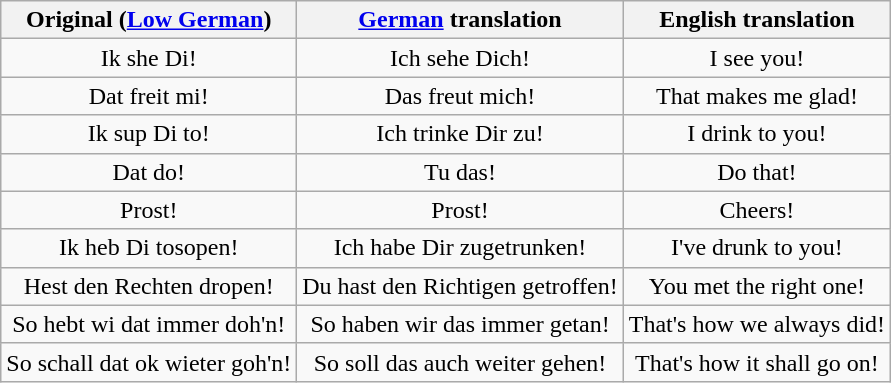<table class="wikitable">
<tr>
<th>Original (<a href='#'>Low German</a>)</th>
<th><a href='#'>German</a> translation</th>
<th>English translation</th>
</tr>
<tr>
<td align="center">Ik she Di!</td>
<td align="center">Ich sehe Dich!</td>
<td align="center">I see you!</td>
</tr>
<tr>
<td align="center">Dat freit mi!</td>
<td align="center">Das freut mich!</td>
<td align="center">That makes me glad!</td>
</tr>
<tr>
<td align="center">Ik sup Di to!</td>
<td align="center">Ich trinke Dir zu!</td>
<td align="center">I drink to you!</td>
</tr>
<tr>
<td align="center">Dat do!</td>
<td align="center">Tu das!</td>
<td align="center">Do that!</td>
</tr>
<tr>
<td align="center">Prost!</td>
<td align="center">Prost!</td>
<td align="center">Cheers!</td>
</tr>
<tr>
<td align="center">Ik heb Di tosopen!</td>
<td align="center">Ich habe Dir zugetrunken!</td>
<td align="center">I've drunk to you!</td>
</tr>
<tr>
<td align="center">Hest den Rechten dropen!</td>
<td align="center">Du hast den Richtigen getroffen!</td>
<td align="center">You met the right one!</td>
</tr>
<tr>
<td align="center">So hebt wi dat immer doh'n!</td>
<td align="center">So haben wir das immer getan!</td>
<td align="center">That's how we always did!</td>
</tr>
<tr>
<td align="center">So schall dat ok wieter goh'n!</td>
<td align="center">So soll das auch weiter gehen!</td>
<td align="center">That's how it shall go on!</td>
</tr>
</table>
